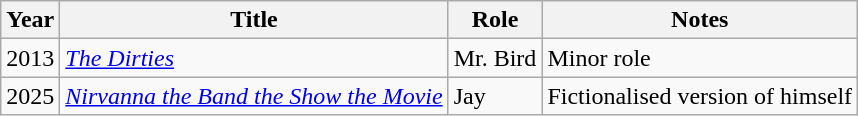<table class="wikitable">
<tr>
<th>Year</th>
<th>Title</th>
<th>Role</th>
<th>Notes</th>
</tr>
<tr>
<td>2013</td>
<td><em><a href='#'>The Dirties</a></em></td>
<td>Mr. Bird</td>
<td>Minor role</td>
</tr>
<tr>
<td>2025</td>
<td><em><a href='#'>Nirvanna the Band the Show the Movie</a></em></td>
<td>Jay</td>
<td>Fictionalised version of himself</td>
</tr>
</table>
